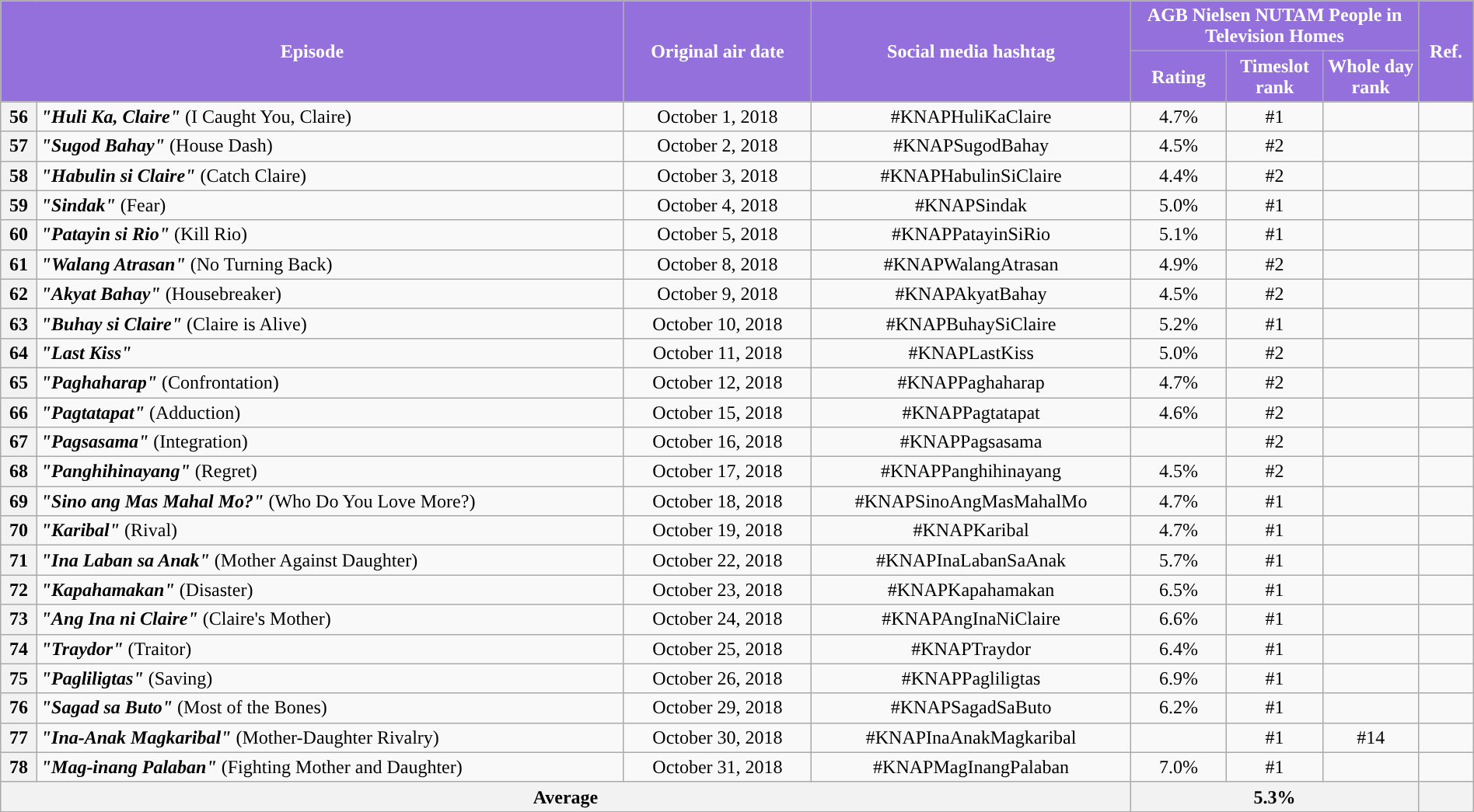<table class="wikitable" style="text-align:center; font-size:100%; line-height:18px;" width="100%">
<tr>
<th style="background-color:#9370DB; color:#ffffff;" colspan="2" rowspan="2">Episode</th>
<th style="background-color:#9370DB; color:white" rowspan="2">Original air date</th>
<th style="background-color:#9370DB; color:white" rowspan="2">Social media hashtag</th>
<th style="background-color:#9370DB; color:#ffffff;" colspan="3">AGB Nielsen NUTAM People in Television Homes</th>
<th style="background-color:#9370DB;  color:#ffffff;" rowspan="2">Ref.</th>
</tr>
<tr>
<th style="background-color:#9370DB; width:75px; color:#ffffff;">Rating</th>
<th style="background-color:#9370DB;  width:75px; color:#ffffff;">Timeslot<br>rank</th>
<th style="background-color:#9370DB; width:75px; color:#ffffff;">Whole day<br>rank</th>
</tr>
<tr>
<th>56</th>
<td style="text-align: left;"><strong><em>"Huli Ka, Claire"</em></strong> (I Caught You, Claire)</td>
<td>October 1, 2018</td>
<td>#KNAPHuliKaClaire</td>
<td>4.7%</td>
<td>#1</td>
<td></td>
<td></td>
</tr>
<tr>
<th>57</th>
<td style="text-align: left;"><strong><em>"Sugod Bahay"</em></strong> (House Dash)</td>
<td>October 2, 2018</td>
<td>#KNAPSugodBahay</td>
<td>4.5%</td>
<td>#2</td>
<td></td>
<td></td>
</tr>
<tr>
<th>58</th>
<td style="text-align: left;"><strong><em>"Habulin si Claire"</em></strong> (Catch Claire)</td>
<td>October 3, 2018</td>
<td>#KNAPHabulinSiClaire</td>
<td>4.4%</td>
<td>#2</td>
<td></td>
<td></td>
</tr>
<tr>
<th>59</th>
<td style="text-align: left;"><strong><em>"Sindak"</em></strong> (Fear)</td>
<td>October 4, 2018</td>
<td>#KNAPSindak</td>
<td>5.0%</td>
<td>#1</td>
<td></td>
<td></td>
</tr>
<tr>
<th>60</th>
<td style="text-align: left;"><strong><em>"Patayin si Rio"</em></strong> (Kill Rio)</td>
<td>October 5, 2018</td>
<td>#KNAPPatayinSiRio</td>
<td>5.1%</td>
<td>#1</td>
<td></td>
<td></td>
</tr>
<tr>
<th>61</th>
<td style="text-align: left;"><strong><em>"Walang Atrasan"</em></strong> (No Turning Back)</td>
<td>October 8, 2018</td>
<td>#KNAPWalangAtrasan</td>
<td>4.9%</td>
<td>#2</td>
<td></td>
<td></td>
</tr>
<tr>
<th>62</th>
<td style="text-align: left;"><strong><em>"Akyat Bahay"</em></strong> (Housebreaker)</td>
<td>October 9, 2018</td>
<td>#KNAPAkyatBahay</td>
<td>4.5%</td>
<td>#2</td>
<td></td>
<td></td>
</tr>
<tr>
<th>63</th>
<td style="text-align: left;"><strong><em>"Buhay si Claire"</em></strong> (Claire is Alive)</td>
<td>October 10, 2018</td>
<td>#KNAPBuhaySiClaire</td>
<td>5.2%</td>
<td>#1</td>
<td></td>
<td></td>
</tr>
<tr>
<th>64</th>
<td style="text-align: left;"><strong><em>"Last Kiss"</em></strong></td>
<td>October 11, 2018</td>
<td>#KNAPLastKiss</td>
<td>5.0%</td>
<td>#2</td>
<td></td>
<td></td>
</tr>
<tr>
<th>65</th>
<td style="text-align: left;"><strong><em>"Paghaharap"</em></strong> (Confrontation)</td>
<td>October 12, 2018</td>
<td>#KNAPPaghaharap</td>
<td>4.7%</td>
<td>#2</td>
<td></td>
<td></td>
</tr>
<tr>
<th>66</th>
<td style="text-align: left;"><strong><em>"Pagtatapat"</em></strong> (Adduction)</td>
<td>October 15, 2018</td>
<td>#KNAPPagtatapat</td>
<td>4.6%</td>
<td>#2</td>
<td></td>
<td></td>
</tr>
<tr>
<th>67</th>
<td style="text-align: left;"><strong><em>"Pagsasama"</em></strong> (Integration)</td>
<td>October 16, 2018</td>
<td>#KNAPPagsasama</td>
<td></td>
<td>#2</td>
<td></td>
<td></td>
</tr>
<tr>
<th>68</th>
<td style="text-align: left;"><strong><em>"Panghihinayang"</em></strong> (Regret)</td>
<td>October 17, 2018</td>
<td>#KNAPPanghihinayang</td>
<td>4.5%</td>
<td>#2</td>
<td></td>
<td></td>
</tr>
<tr>
<th>69</th>
<td style="text-align: left;"><strong><em>"Sino ang Mas Mahal Mo?"</em></strong> (Who Do You Love More?)</td>
<td>October 18, 2018</td>
<td>#KNAPSinoAngMasMahalMo</td>
<td>4.7%</td>
<td>#1</td>
<td></td>
<td></td>
</tr>
<tr>
<th>70</th>
<td style="text-align: left;"><strong><em>"Karibal"</em></strong> (Rival)</td>
<td>October 19, 2018</td>
<td>#KNAPKaribal</td>
<td>4.7%</td>
<td>#1</td>
<td></td>
<td></td>
</tr>
<tr>
<th>71</th>
<td style="text-align: left;"><strong><em>"Ina Laban sa Anak"</em></strong> (Mother Against Daughter)</td>
<td>October 22, 2018</td>
<td>#KNAPInaLabanSaAnak</td>
<td>5.7%</td>
<td>#1</td>
<td></td>
<td></td>
</tr>
<tr>
<th>72</th>
<td style="text-align: left;"><strong><em>"Kapahamakan"</em></strong> (Disaster)</td>
<td>October 23, 2018</td>
<td>#KNAPKapahamakan</td>
<td>6.5%</td>
<td>#1</td>
<td></td>
<td></td>
</tr>
<tr>
<th>73</th>
<td style="text-align: left;"><strong><em>"Ang Ina ni Claire"</em></strong> (Claire's Mother)</td>
<td>October 24, 2018</td>
<td>#KNAPAngInaNiClaire</td>
<td>6.6%</td>
<td>#1</td>
<td></td>
<td></td>
</tr>
<tr>
<th>74</th>
<td style="text-align: left;"><strong><em>"Traydor"</em></strong> (Traitor)</td>
<td>October 25, 2018</td>
<td>#KNAPTraydor</td>
<td>6.4%</td>
<td>#1</td>
<td></td>
<td></td>
</tr>
<tr>
<th>75</th>
<td style="text-align: left;"><strong><em>"Pagliligtas"</em></strong> (Saving)</td>
<td>October 26, 2018</td>
<td>#KNAPPagliligtas</td>
<td>6.9%</td>
<td>#1</td>
<td></td>
<td></td>
</tr>
<tr>
<th>76</th>
<td style="text-align: left;"><strong><em>"Sagad sa Buto"</em></strong> (Most of the Bones)</td>
<td>October 29, 2018</td>
<td>#KNAPSagadSaButo</td>
<td>6.2%</td>
<td>#1</td>
<td></td>
<td></td>
</tr>
<tr>
<th>77</th>
<td style="text-align: left;"><strong><em>"Ina-Anak Magkaribal"</em></strong> (Mother-Daughter Rivalry)</td>
<td>October 30, 2018</td>
<td>#KNAPInaAnakMagkaribal</td>
<td></td>
<td>#1</td>
<td>#14</td>
<td></td>
</tr>
<tr>
<th>78</th>
<td style="text-align: left;"><strong><em>"Mag-inang Palaban"</em></strong> (Fighting Mother and Daughter)</td>
<td>October 31, 2018</td>
<td>#KNAPMagInangPalaban</td>
<td>7.0%</td>
<td>#1</td>
<td></td>
<td></td>
</tr>
<tr>
<th colspan="4">Average</th>
<th colspan="3">5.3%</th>
<th></th>
</tr>
<tr>
</tr>
</table>
